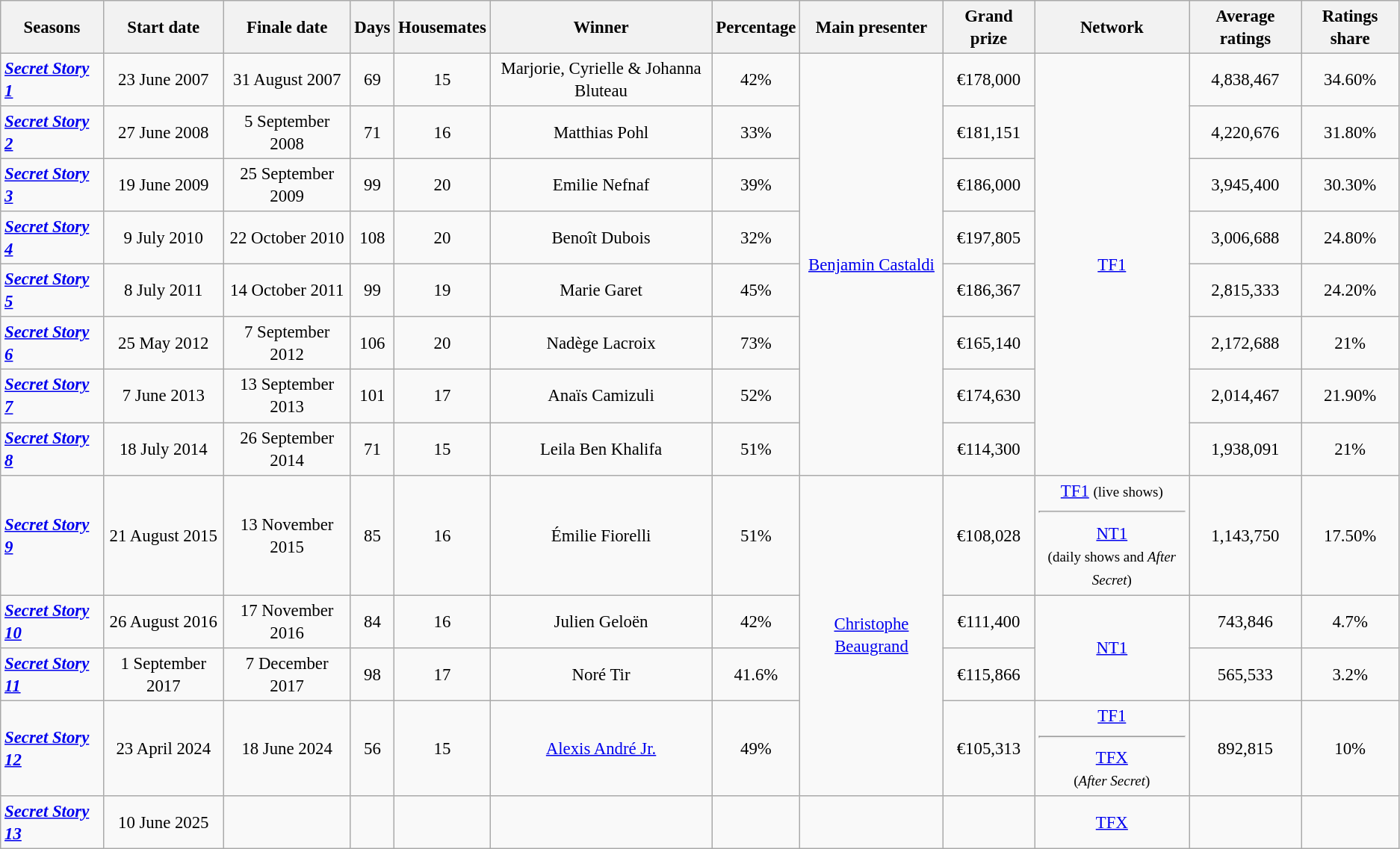<table class="wikitable" style="text-align:center; font-size:95%; line-height:20px;">
<tr>
<th>Seasons</th>
<th>Start date</th>
<th>Finale date</th>
<th>Days</th>
<th>Housemates</th>
<th>Winner</th>
<th>Percentage</th>
<th>Main presenter</th>
<th>Grand prize</th>
<th>Network</th>
<th>Average ratings</th>
<th>Ratings share</th>
</tr>
<tr>
<td align="left"><strong><em><a href='#'>Secret Story 1</a></em></strong></td>
<td>23 June 2007</td>
<td>31 August 2007</td>
<td>69</td>
<td>15</td>
<td>Marjorie, Cyrielle & Johanna Bluteau</td>
<td>42%</td>
<td rowspan="8"><a href='#'>Benjamin Castaldi</a></td>
<td>€178,000</td>
<td rowspan="8"><a href='#'>TF1</a></td>
<td>4,838,467</td>
<td>34.60%</td>
</tr>
<tr>
<td align="left"><strong><em><a href='#'>Secret Story 2</a></em></strong></td>
<td>27 June 2008</td>
<td>5 September 2008</td>
<td>71</td>
<td>16</td>
<td>Matthias Pohl</td>
<td>33%</td>
<td>€181,151</td>
<td>4,220,676</td>
<td>31.80%</td>
</tr>
<tr>
<td align="left"><strong><em><a href='#'>Secret Story 3</a></em></strong></td>
<td>19 June 2009</td>
<td>25 September 2009</td>
<td>99</td>
<td>20</td>
<td>Emilie Nefnaf</td>
<td>39%</td>
<td>€186,000</td>
<td>3,945,400</td>
<td>30.30%</td>
</tr>
<tr>
<td align="left"><strong><em><a href='#'>Secret Story 4</a></em></strong></td>
<td>9 July 2010</td>
<td>22 October 2010</td>
<td>108</td>
<td>20</td>
<td>Benoît Dubois</td>
<td>32%</td>
<td>€197,805</td>
<td>3,006,688</td>
<td>24.80%</td>
</tr>
<tr>
<td align="left"><strong><em><a href='#'>Secret Story 5</a></em></strong></td>
<td>8 July 2011</td>
<td>14 October 2011</td>
<td>99</td>
<td>19</td>
<td>Marie Garet</td>
<td>45%</td>
<td>€186,367</td>
<td>2,815,333</td>
<td>24.20%</td>
</tr>
<tr>
<td align="left"><strong><em><a href='#'>Secret Story 6</a></em></strong></td>
<td>25 May 2012</td>
<td>7 September 2012</td>
<td>106</td>
<td>20</td>
<td>Nadège Lacroix</td>
<td>73%</td>
<td>€165,140</td>
<td>2,172,688</td>
<td>21%</td>
</tr>
<tr>
<td align="left"><strong><em><a href='#'>Secret Story 7</a></em></strong></td>
<td>7 June 2013</td>
<td>13 September 2013</td>
<td>101</td>
<td>17</td>
<td>Anaïs Camizuli</td>
<td>52%</td>
<td>€174,630</td>
<td>2,014,467</td>
<td>21.90%</td>
</tr>
<tr>
<td align="left"><strong><em><a href='#'>Secret Story 8</a></em></strong></td>
<td>18 July 2014</td>
<td>26 September 2014</td>
<td>71</td>
<td>15</td>
<td>Leila Ben Khalifa</td>
<td>51%</td>
<td>€114,300</td>
<td>1,938,091</td>
<td>21%</td>
</tr>
<tr>
<td align="left"><strong><em><a href='#'>Secret Story 9</a></em></strong></td>
<td>21 August 2015</td>
<td>13 November 2015</td>
<td>85</td>
<td>16</td>
<td>Émilie Fiorelli</td>
<td>51%</td>
<td rowspan="4"><a href='#'>Christophe Beaugrand</a></td>
<td>€108,028</td>
<td><a href='#'>TF1</a> <small>(live shows)</small><hr><a href='#'>NT1</a><br><small>(daily shows and <em>After Secret</em>)</small></td>
<td>1,143,750</td>
<td>17.50%</td>
</tr>
<tr>
<td align="left"><strong><em><a href='#'>Secret Story 10</a></em></strong></td>
<td>26 August 2016</td>
<td>17 November 2016</td>
<td>84</td>
<td>16</td>
<td>Julien Geloën</td>
<td>42%</td>
<td>€111,400</td>
<td rowspan="2"><a href='#'>NT1</a></td>
<td>743,846</td>
<td>4.7%</td>
</tr>
<tr>
<td align="left"><strong><em><a href='#'>Secret Story 11</a></em></strong></td>
<td>1 September 2017</td>
<td>7 December 2017</td>
<td>98</td>
<td>17</td>
<td>Noré Tir</td>
<td>41.6%</td>
<td>€115,866</td>
<td>565,533</td>
<td>3.2%</td>
</tr>
<tr>
<td align="left"><strong><em><a href='#'>Secret Story 12</a></em></strong></td>
<td>23 April 2024</td>
<td>18 June 2024</td>
<td>56</td>
<td>15</td>
<td><a href='#'>Alexis André Jr.</a></td>
<td>49%</td>
<td>€105,313</td>
<td><a href='#'>TF1</a><hr><a href='#'>TFX</a><br><small>(<em>After Secret</em>)</small></td>
<td>892,815</td>
<td>10%</td>
</tr>
<tr>
<td align="left"><strong><em><a href='#'>Secret Story 13</a></em></strong></td>
<td>10 June 2025</td>
<td></td>
<td></td>
<td></td>
<td></td>
<td></td>
<td></td>
<td></td>
<td><a href='#'>TFX</a></td>
<td></td>
<td></td>
</tr>
</table>
